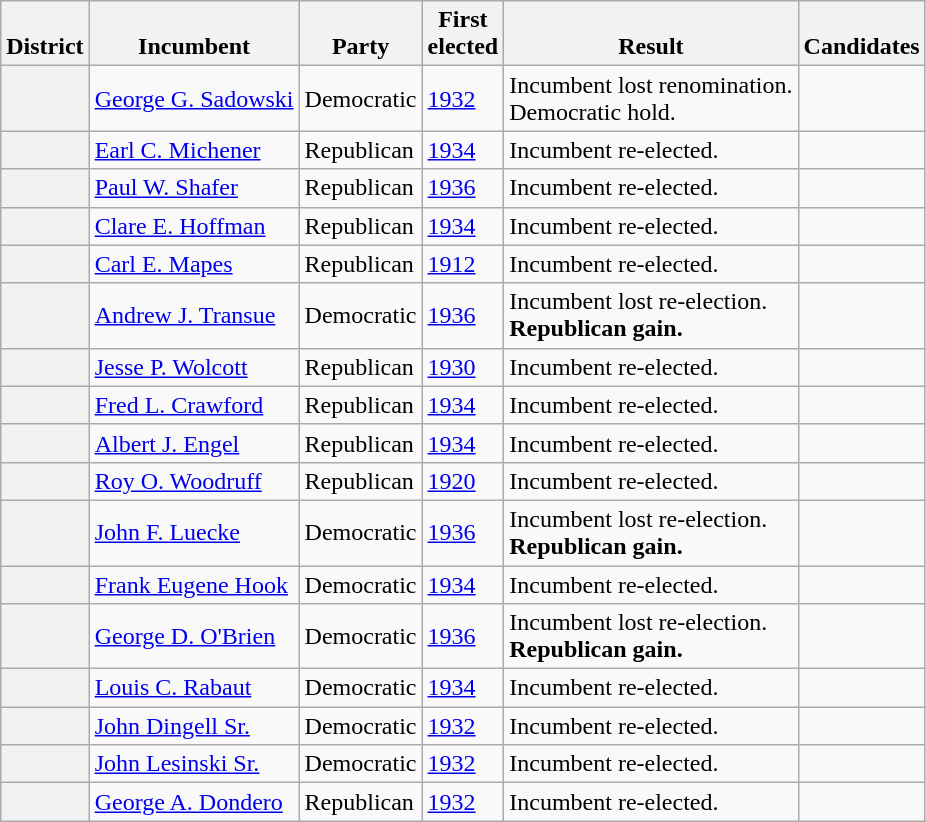<table class=wikitable>
<tr valign=bottom>
<th>District</th>
<th>Incumbent</th>
<th>Party</th>
<th>First<br>elected</th>
<th>Result</th>
<th>Candidates</th>
</tr>
<tr>
<th></th>
<td><a href='#'>George G. Sadowski</a></td>
<td>Democratic</td>
<td><a href='#'>1932</a></td>
<td>Incumbent lost renomination.<br>Democratic hold.</td>
<td nowrap></td>
</tr>
<tr>
<th></th>
<td><a href='#'>Earl C. Michener</a></td>
<td>Republican</td>
<td><a href='#'>1934</a></td>
<td>Incumbent re-elected.</td>
<td nowrap></td>
</tr>
<tr>
<th></th>
<td><a href='#'>Paul W. Shafer</a></td>
<td>Republican</td>
<td><a href='#'>1936</a></td>
<td>Incumbent re-elected.</td>
<td nowrap></td>
</tr>
<tr>
<th></th>
<td><a href='#'>Clare E. Hoffman</a></td>
<td>Republican</td>
<td><a href='#'>1934</a></td>
<td>Incumbent re-elected.</td>
<td nowrap></td>
</tr>
<tr>
<th></th>
<td><a href='#'>Carl E. Mapes</a></td>
<td>Republican</td>
<td><a href='#'>1912</a></td>
<td>Incumbent re-elected.</td>
<td nowrap></td>
</tr>
<tr>
<th></th>
<td><a href='#'>Andrew J. Transue</a></td>
<td>Democratic</td>
<td><a href='#'>1936</a></td>
<td>Incumbent lost re-election.<br><strong>Republican gain.</strong></td>
<td nowrap></td>
</tr>
<tr>
<th></th>
<td><a href='#'>Jesse P. Wolcott</a></td>
<td>Republican</td>
<td><a href='#'>1930</a></td>
<td>Incumbent re-elected.</td>
<td nowrap></td>
</tr>
<tr>
<th></th>
<td><a href='#'>Fred L. Crawford</a></td>
<td>Republican</td>
<td><a href='#'>1934</a></td>
<td>Incumbent re-elected.</td>
<td nowrap></td>
</tr>
<tr>
<th></th>
<td><a href='#'>Albert J. Engel</a></td>
<td>Republican</td>
<td><a href='#'>1934</a></td>
<td>Incumbent re-elected.</td>
<td nowrap></td>
</tr>
<tr>
<th></th>
<td><a href='#'>Roy O. Woodruff</a></td>
<td>Republican</td>
<td><a href='#'>1920</a></td>
<td>Incumbent re-elected.</td>
<td nowrap></td>
</tr>
<tr>
<th></th>
<td><a href='#'>John F. Luecke</a></td>
<td>Democratic</td>
<td><a href='#'>1936</a></td>
<td>Incumbent lost re-election.<br><strong>Republican gain.</strong></td>
<td nowrap></td>
</tr>
<tr>
<th></th>
<td><a href='#'>Frank Eugene Hook</a></td>
<td>Democratic</td>
<td><a href='#'>1934</a></td>
<td>Incumbent re-elected.</td>
<td nowrap></td>
</tr>
<tr>
<th></th>
<td><a href='#'>George D. O'Brien</a></td>
<td>Democratic</td>
<td><a href='#'>1936</a></td>
<td>Incumbent lost re-election.<br><strong>Republican gain.</strong></td>
<td nowrap></td>
</tr>
<tr>
<th></th>
<td><a href='#'>Louis C. Rabaut</a></td>
<td>Democratic</td>
<td><a href='#'>1934</a></td>
<td>Incumbent re-elected.</td>
<td nowrap></td>
</tr>
<tr>
<th></th>
<td><a href='#'>John Dingell Sr.</a></td>
<td>Democratic</td>
<td><a href='#'>1932</a></td>
<td>Incumbent re-elected.</td>
<td nowrap></td>
</tr>
<tr>
<th></th>
<td><a href='#'>John Lesinski Sr.</a></td>
<td>Democratic</td>
<td><a href='#'>1932</a></td>
<td>Incumbent re-elected.</td>
<td nowrap></td>
</tr>
<tr>
<th></th>
<td><a href='#'>George A. Dondero</a></td>
<td>Republican</td>
<td><a href='#'>1932</a></td>
<td>Incumbent re-elected.</td>
<td nowrap></td>
</tr>
</table>
